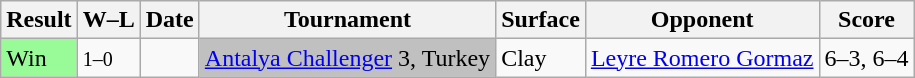<table class="sortable wikitable">
<tr>
<th>Result</th>
<th>W–L</th>
<th>Date</th>
<th>Tournament</th>
<th>Surface</th>
<th>Opponent</th>
<th class="unsortable">Score</th>
</tr>
<tr>
<td style="background:#98fb98;">Win</td>
<td><small>1–0</small></td>
<td><a href='#'></a></td>
<td bgcolor=silver><a href='#'>Antalya Challenger</a> 3, Turkey</td>
<td>Clay</td>
<td> <a href='#'>Leyre Romero Gormaz</a></td>
<td>6–3, 6–4</td>
</tr>
</table>
